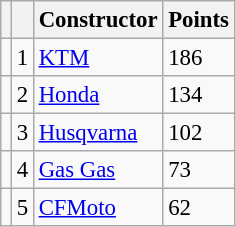<table class="wikitable" style="font-size: 95%;">
<tr>
<th></th>
<th></th>
<th>Constructor</th>
<th>Points</th>
</tr>
<tr>
<td></td>
<td align=center>1</td>
<td> <a href='#'>KTM</a></td>
<td align=left>186</td>
</tr>
<tr>
<td></td>
<td align=center>2</td>
<td> <a href='#'>Honda</a></td>
<td align=left>134</td>
</tr>
<tr>
<td></td>
<td align=center>3</td>
<td> <a href='#'>Husqvarna</a></td>
<td align=left>102</td>
</tr>
<tr>
<td></td>
<td align=center>4</td>
<td> <a href='#'>Gas Gas</a></td>
<td align=left>73</td>
</tr>
<tr>
<td></td>
<td align=center>5</td>
<td> <a href='#'>CFMoto</a></td>
<td align=left>62</td>
</tr>
</table>
